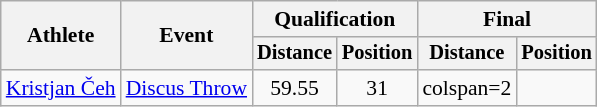<table class=wikitable style="font-size:90%">
<tr>
<th rowspan="2">Athlete</th>
<th rowspan="2">Event</th>
<th colspan="2">Qualification</th>
<th colspan="2">Final</th>
</tr>
<tr style="font-size:95%">
<th>Distance</th>
<th>Position</th>
<th>Distance</th>
<th>Position</th>
</tr>
<tr style=text-align:center>
<td style=text-align:left><a href='#'>Kristjan Čeh</a></td>
<td style=text-align:left><a href='#'>Discus Throw</a></td>
<td>59.55</td>
<td>31</td>
<td>colspan=2 </td>
</tr>
</table>
